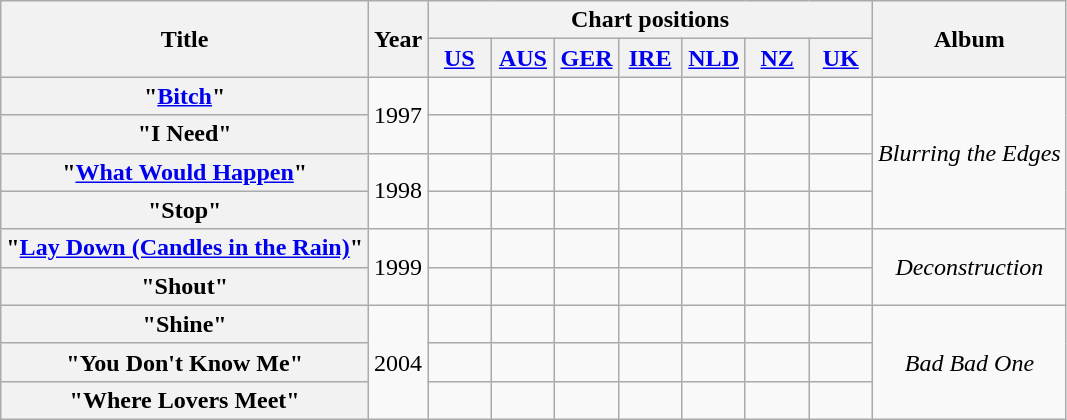<table class="wikitable plainrowheaders" style="text-align:center;">
<tr>
<th rowspan="2">Title</th>
<th rowspan="2">Year</th>
<th colspan="7">Chart positions</th>
<th rowspan="2">Album</th>
</tr>
<tr>
<th width="35"><a href='#'>US</a><br></th>
<th width="35"><a href='#'>AUS</a><br></th>
<th width="35"><a href='#'>GER</a><br></th>
<th width="35"><a href='#'>IRE</a><br></th>
<th width="35"><a href='#'>NLD</a><br></th>
<th width="35"><a href='#'>NZ</a><br></th>
<th width="35"><a href='#'>UK</a><br></th>
</tr>
<tr>
<th scope="row">"<a href='#'>Bitch</a>"</th>
<td rowspan="2">1997</td>
<td></td>
<td></td>
<td></td>
<td></td>
<td></td>
<td></td>
<td></td>
<td rowspan="4"><em>Blurring the Edges</em></td>
</tr>
<tr>
<th scope="row">"I Need"</th>
<td></td>
<td></td>
<td></td>
<td></td>
<td></td>
<td></td>
<td></td>
</tr>
<tr>
<th scope="row">"<a href='#'>What Would Happen</a>"</th>
<td rowspan="2">1998</td>
<td></td>
<td></td>
<td></td>
<td></td>
<td></td>
<td></td>
<td></td>
</tr>
<tr>
<th scope="row">"Stop"</th>
<td></td>
<td></td>
<td></td>
<td></td>
<td></td>
<td></td>
<td></td>
</tr>
<tr>
<th scope="row">"<a href='#'>Lay Down (Candles in the Rain)</a>"</th>
<td rowspan="2">1999</td>
<td></td>
<td></td>
<td></td>
<td></td>
<td></td>
<td></td>
<td></td>
<td rowspan="2"><em>Deconstruction</em></td>
</tr>
<tr>
<th scope="row">"Shout"</th>
<td></td>
<td></td>
<td></td>
<td></td>
<td></td>
<td></td>
<td></td>
</tr>
<tr>
<th scope="row">"Shine"</th>
<td rowspan="3">2004</td>
<td></td>
<td></td>
<td></td>
<td></td>
<td></td>
<td></td>
<td></td>
<td rowspan="3"><em>Bad Bad One</em></td>
</tr>
<tr>
<th scope="row">"You Don't Know Me"</th>
<td></td>
<td></td>
<td></td>
<td></td>
<td></td>
<td></td>
<td></td>
</tr>
<tr>
<th scope="row">"Where Lovers Meet"</th>
<td></td>
<td></td>
<td></td>
<td></td>
<td></td>
<td></td>
<td></td>
</tr>
</table>
